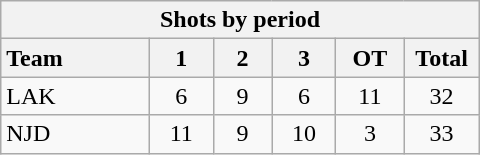<table class="wikitable" style="width:20em; text-align:right;">
<tr>
<th colspan=6>Shots by period</th>
</tr>
<tr>
<th style="width:8em; text-align:left;">Team</th>
<th style="width:3em;">1</th>
<th style="width:3em;">2</th>
<th style="width:3em;">3</th>
<th style="width:3em;">OT</th>
<th style="width:3em;">Total</th>
</tr>
<tr style="text-align:center;">
<td style="text-align:left;">LAK</td>
<td>6</td>
<td>9</td>
<td>6</td>
<td>11</td>
<td>32</td>
</tr>
<tr style="text-align:center;">
<td style="text-align:left;">NJD</td>
<td>11</td>
<td>9</td>
<td>10</td>
<td>3</td>
<td>33</td>
</tr>
</table>
